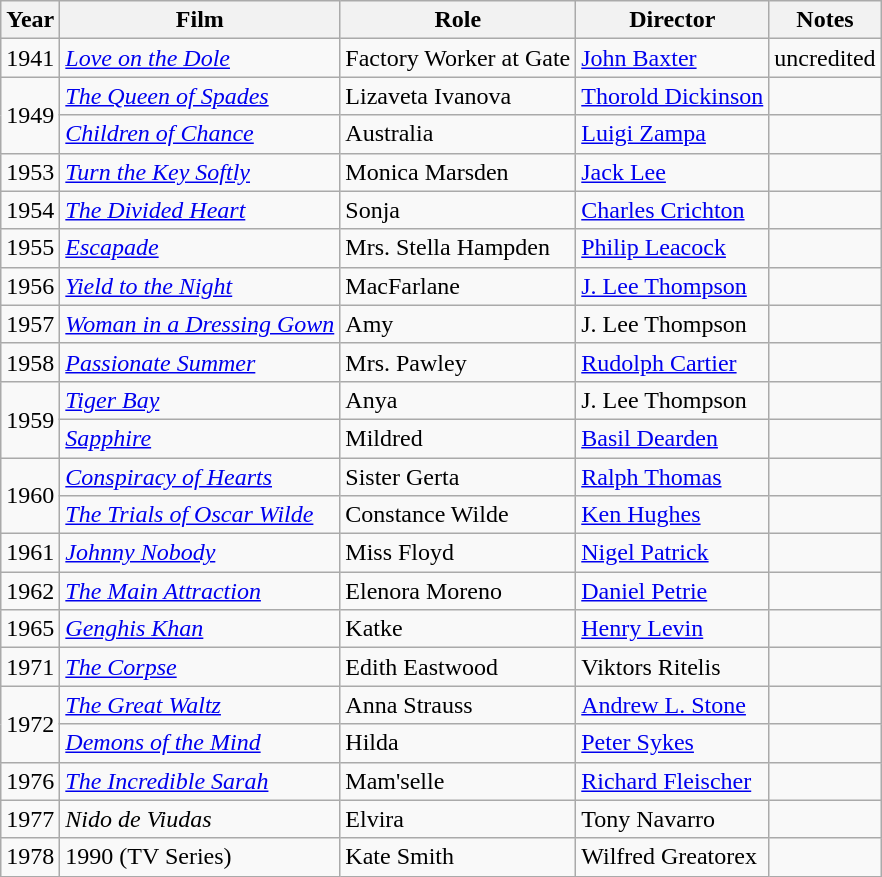<table class="wikitable sortable">
<tr>
<th>Year</th>
<th>Film</th>
<th>Role</th>
<th>Director</th>
<th class="unsortable">Notes</th>
</tr>
<tr>
<td>1941</td>
<td><em><a href='#'>Love on the Dole</a></em></td>
<td>Factory Worker at Gate</td>
<td><a href='#'>John Baxter</a></td>
<td>uncredited</td>
</tr>
<tr>
<td rowspan=2>1949</td>
<td><em><a href='#'>The Queen of Spades</a></em></td>
<td>Lizaveta Ivanova</td>
<td><a href='#'>Thorold Dickinson</a></td>
<td></td>
</tr>
<tr>
<td><em><a href='#'>Children of Chance</a></em></td>
<td>Australia</td>
<td><a href='#'>Luigi Zampa</a></td>
<td></td>
</tr>
<tr>
<td>1953</td>
<td><em><a href='#'>Turn the Key Softly</a></em></td>
<td>Monica Marsden</td>
<td><a href='#'>Jack Lee</a></td>
<td></td>
</tr>
<tr>
<td>1954</td>
<td><em><a href='#'>The Divided Heart</a></em></td>
<td>Sonja</td>
<td><a href='#'>Charles Crichton</a></td>
<td></td>
</tr>
<tr>
<td>1955</td>
<td><em><a href='#'>Escapade</a></em></td>
<td>Mrs. Stella Hampden</td>
<td><a href='#'>Philip Leacock</a></td>
<td></td>
</tr>
<tr>
<td>1956</td>
<td><em><a href='#'>Yield to the Night</a></em></td>
<td>MacFarlane</td>
<td><a href='#'>J. Lee Thompson</a></td>
<td></td>
</tr>
<tr>
<td>1957</td>
<td><em><a href='#'>Woman in a Dressing Gown</a></em></td>
<td>Amy</td>
<td>J. Lee Thompson</td>
<td></td>
</tr>
<tr>
<td>1958</td>
<td><em><a href='#'>Passionate Summer</a></em></td>
<td>Mrs. Pawley</td>
<td><a href='#'>Rudolph Cartier</a></td>
<td></td>
</tr>
<tr>
<td rowspan=2>1959</td>
<td><em><a href='#'>Tiger Bay</a></em></td>
<td>Anya</td>
<td>J. Lee Thompson</td>
<td></td>
</tr>
<tr>
<td><em><a href='#'>Sapphire</a></em></td>
<td>Mildred</td>
<td><a href='#'>Basil Dearden</a></td>
<td></td>
</tr>
<tr>
<td rowspan=2>1960</td>
<td><em><a href='#'>Conspiracy of Hearts</a></em></td>
<td>Sister Gerta</td>
<td><a href='#'>Ralph Thomas</a></td>
<td></td>
</tr>
<tr>
<td><em><a href='#'>The Trials of Oscar Wilde</a></em></td>
<td>Constance Wilde</td>
<td><a href='#'>Ken Hughes</a></td>
<td></td>
</tr>
<tr>
<td>1961</td>
<td><em><a href='#'>Johnny Nobody</a></em></td>
<td>Miss Floyd</td>
<td><a href='#'>Nigel Patrick</a></td>
<td></td>
</tr>
<tr>
<td>1962</td>
<td><em><a href='#'>The Main Attraction</a></em></td>
<td>Elenora Moreno</td>
<td><a href='#'>Daniel Petrie</a></td>
<td></td>
</tr>
<tr>
<td>1965</td>
<td><em><a href='#'>Genghis Khan</a></em></td>
<td>Katke</td>
<td><a href='#'>Henry Levin</a></td>
<td></td>
</tr>
<tr>
<td>1971</td>
<td><em><a href='#'>The Corpse</a></em></td>
<td>Edith Eastwood</td>
<td>Viktors Ritelis</td>
<td></td>
</tr>
<tr>
<td rowspan=2>1972</td>
<td><em><a href='#'>The Great Waltz</a></em></td>
<td>Anna Strauss</td>
<td><a href='#'>Andrew L. Stone</a></td>
<td></td>
</tr>
<tr>
<td><em><a href='#'>Demons of the Mind</a></em></td>
<td>Hilda</td>
<td><a href='#'>Peter Sykes</a></td>
<td></td>
</tr>
<tr>
<td>1976</td>
<td><em><a href='#'>The Incredible Sarah</a></em></td>
<td>Mam'selle</td>
<td><a href='#'>Richard Fleischer</a></td>
<td></td>
</tr>
<tr>
<td>1977</td>
<td><em>Nido de Viudas</em></td>
<td>Elvira</td>
<td>Tony Navarro</td>
<td></td>
</tr>
<tr>
<td>1978</td>
<td>1990 (TV Series)</td>
<td>Kate Smith</td>
<td>Wilfred Greatorex</td>
</tr>
</table>
